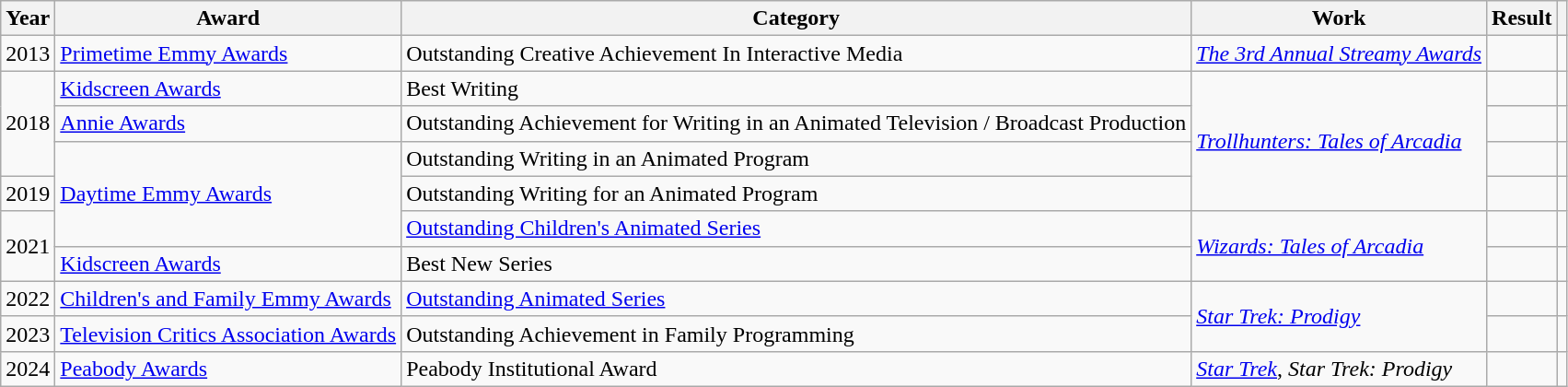<table class="wikitable plainrowheaders sortable" style="margin-right: 0;">
<tr>
<th scope="col">Year</th>
<th scope="col">Award</th>
<th scope="col">Category</th>
<th scope="col">Work</th>
<th scope="col">Result</th>
<th scope="col" class="unsortable"></th>
</tr>
<tr>
<td>2013</td>
<td><a href='#'>Primetime Emmy Awards</a></td>
<td>Outstanding Creative Achievement In Interactive Media</td>
<td rowspan="1"><em><a href='#'>The 3rd Annual Streamy Awards</a></em></td>
<td></td>
<td></td>
</tr>
<tr>
<td rowspan="3">2018</td>
<td><a href='#'>Kidscreen Awards</a></td>
<td>Best Writing</td>
<td rowspan="4"><em><a href='#'>Trollhunters: Tales of Arcadia</a></em></td>
<td></td>
<td></td>
</tr>
<tr>
<td><a href='#'>Annie Awards</a></td>
<td>Outstanding Achievement for Writing in an Animated Television / Broadcast Production</td>
<td></td>
<td></td>
</tr>
<tr>
<td rowspan="3"><a href='#'>Daytime Emmy Awards</a></td>
<td>Outstanding Writing in an Animated Program</td>
<td></td>
<td></td>
</tr>
<tr>
<td>2019</td>
<td>Outstanding Writing for an Animated Program</td>
<td></td>
<td></td>
</tr>
<tr>
<td rowspan="2">2021</td>
<td rowspan="1"><a href='#'>Outstanding Children's Animated Series</a></td>
<td rowspan="2"><em><a href='#'>Wizards: Tales of Arcadia</a></em></td>
<td></td>
<td></td>
</tr>
<tr>
<td><a href='#'>Kidscreen Awards</a></td>
<td>Best New Series</td>
<td></td>
<td></td>
</tr>
<tr>
<td>2022</td>
<td><a href='#'>Children's and Family Emmy Awards</a></td>
<td><a href='#'>Outstanding Animated Series</a></td>
<td rowspan="2"><em><a href='#'>Star Trek: Prodigy</a></em></td>
<td></td>
<td></td>
</tr>
<tr>
<td>2023</td>
<td><a href='#'>Television Critics Association Awards</a></td>
<td>Outstanding Achievement in Family Programming</td>
<td></td>
<td></td>
</tr>
<tr>
<td>2024</td>
<td><a href='#'>Peabody Awards</a></td>
<td>Peabody Institutional Award</td>
<td><em><a href='#'>Star Trek</a></em>, <em>Star Trek: Prodigy</em></td>
<td></td>
<td></td>
</tr>
</table>
